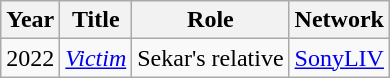<table class="wikitable sortable">
<tr>
<th>Year</th>
<th>Title</th>
<th>Role</th>
<th>Network</th>
</tr>
<tr>
<td>2022</td>
<td><em><a href='#'>Victim</a></em></td>
<td>Sekar's relative</td>
<td><a href='#'>SonyLIV</a></td>
</tr>
</table>
